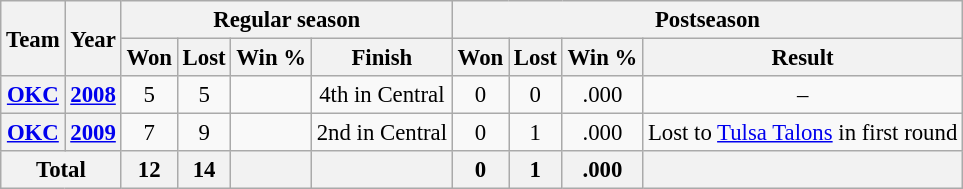<table class="wikitable" style="font-size: 95%; text-align:center;">
<tr>
<th rowspan="2">Team</th>
<th rowspan="2">Year</th>
<th colspan="4">Regular season</th>
<th colspan="4">Postseason</th>
</tr>
<tr>
<th>Won</th>
<th>Lost</th>
<th>Win %</th>
<th>Finish</th>
<th>Won</th>
<th>Lost</th>
<th>Win %</th>
<th>Result</th>
</tr>
<tr>
<th><a href='#'>OKC</a></th>
<th><a href='#'>2008</a></th>
<td>5</td>
<td>5</td>
<td></td>
<td>4th in Central</td>
<td>0</td>
<td>0</td>
<td>.000</td>
<td>–</td>
</tr>
<tr>
<th><a href='#'>OKC</a></th>
<th><a href='#'>2009</a></th>
<td>7</td>
<td>9</td>
<td></td>
<td>2nd in Central</td>
<td>0</td>
<td>1</td>
<td>.000</td>
<td>Lost to <a href='#'>Tulsa Talons</a> in first round</td>
</tr>
<tr>
<th colspan="2">Total</th>
<th>12</th>
<th>14</th>
<th></th>
<th></th>
<th>0</th>
<th>1</th>
<th>.000</th>
<th></th>
</tr>
</table>
